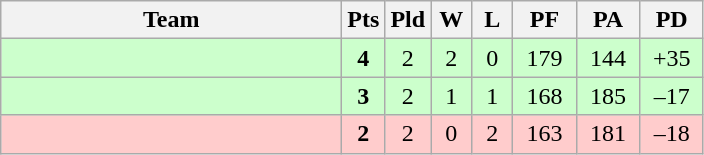<table class=wikitable style="text-align:center">
<tr>
<th width=220>Team</th>
<th width=20>Pts</th>
<th width=20>Pld</th>
<th width=20>W</th>
<th width=20>L</th>
<th width=35>PF</th>
<th width=35>PA</th>
<th width=35>PD</th>
</tr>
<tr bgcolor=#ccffcc>
<td align=left></td>
<td><strong>4</strong></td>
<td>2</td>
<td>2</td>
<td>0</td>
<td>179</td>
<td>144</td>
<td>+35</td>
</tr>
<tr bgcolor=#ccffcc>
<td align=left></td>
<td><strong>3</strong></td>
<td>2</td>
<td>1</td>
<td>1</td>
<td>168</td>
<td>185</td>
<td>–17</td>
</tr>
<tr bgcolor=#ffcccc>
<td align=left></td>
<td><strong>2</strong></td>
<td>2</td>
<td>0</td>
<td>2</td>
<td>163</td>
<td>181</td>
<td>–18</td>
</tr>
</table>
